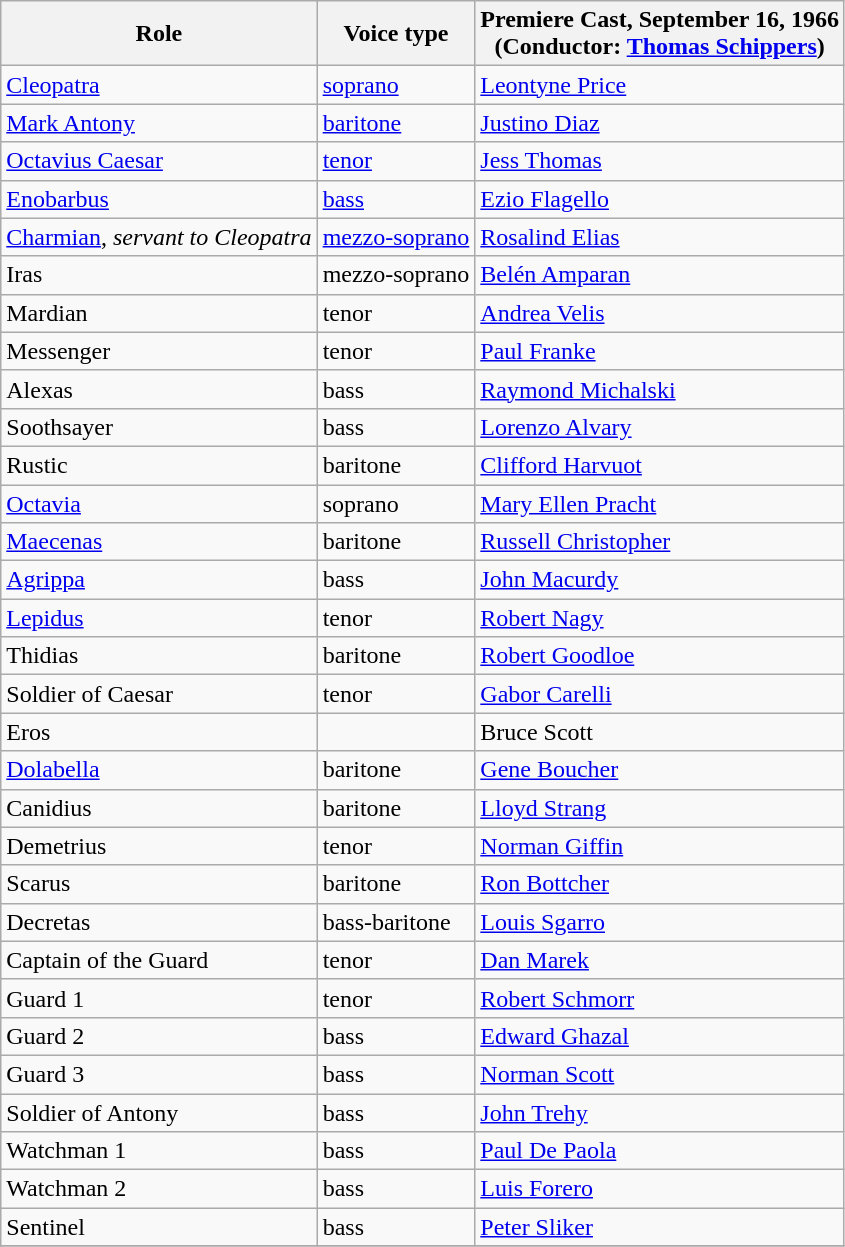<table class="wikitable">
<tr>
<th>Role</th>
<th>Voice type</th>
<th>Premiere Cast, September 16, 1966<br>(Conductor: <a href='#'>Thomas Schippers</a>)</th>
</tr>
<tr>
<td><a href='#'>Cleopatra</a></td>
<td><a href='#'>soprano</a></td>
<td><a href='#'>Leontyne Price</a></td>
</tr>
<tr>
<td><a href='#'>Mark Antony</a></td>
<td><a href='#'>baritone</a></td>
<td><a href='#'>Justino Diaz</a></td>
</tr>
<tr>
<td><a href='#'>Octavius Caesar</a></td>
<td><a href='#'>tenor</a></td>
<td><a href='#'>Jess Thomas</a></td>
</tr>
<tr>
<td><a href='#'>Enobarbus</a></td>
<td><a href='#'>bass</a></td>
<td><a href='#'>Ezio Flagello</a></td>
</tr>
<tr>
<td><a href='#'>Charmian</a>, <em>servant to Cleopatra</em></td>
<td><a href='#'>mezzo-soprano</a></td>
<td><a href='#'>Rosalind Elias</a></td>
</tr>
<tr>
<td>Iras</td>
<td>mezzo-soprano</td>
<td><a href='#'>Belén Amparan</a></td>
</tr>
<tr>
<td>Mardian</td>
<td>tenor</td>
<td><a href='#'>Andrea Velis</a></td>
</tr>
<tr>
<td>Messenger</td>
<td>tenor</td>
<td><a href='#'>Paul Franke</a></td>
</tr>
<tr>
<td>Alexas</td>
<td>bass</td>
<td><a href='#'>Raymond Michalski</a></td>
</tr>
<tr>
<td>Soothsayer</td>
<td>bass</td>
<td><a href='#'>Lorenzo Alvary</a></td>
</tr>
<tr>
<td>Rustic</td>
<td>baritone</td>
<td><a href='#'>Clifford Harvuot</a></td>
</tr>
<tr>
<td><a href='#'>Octavia</a></td>
<td>soprano</td>
<td><a href='#'>Mary Ellen Pracht</a></td>
</tr>
<tr>
<td><a href='#'>Maecenas</a></td>
<td>baritone</td>
<td><a href='#'>Russell Christopher</a></td>
</tr>
<tr>
<td><a href='#'>Agrippa</a></td>
<td>bass</td>
<td><a href='#'>John Macurdy</a></td>
</tr>
<tr>
<td><a href='#'>Lepidus</a></td>
<td>tenor</td>
<td><a href='#'>Robert Nagy</a></td>
</tr>
<tr>
<td>Thidias</td>
<td>baritone</td>
<td><a href='#'>Robert Goodloe</a></td>
</tr>
<tr>
<td>Soldier of Caesar</td>
<td>tenor</td>
<td><a href='#'>Gabor Carelli</a></td>
</tr>
<tr>
<td>Eros</td>
<td></td>
<td>Bruce Scott</td>
</tr>
<tr>
<td><a href='#'>Dolabella</a></td>
<td>baritone</td>
<td><a href='#'>Gene Boucher</a></td>
</tr>
<tr>
<td>Canidius</td>
<td>baritone</td>
<td><a href='#'>Lloyd Strang</a></td>
</tr>
<tr>
<td>Demetrius</td>
<td>tenor</td>
<td><a href='#'>Norman Giffin</a></td>
</tr>
<tr>
<td>Scarus</td>
<td>baritone</td>
<td><a href='#'>Ron Bottcher</a></td>
</tr>
<tr>
<td>Decretas</td>
<td>bass-baritone</td>
<td><a href='#'>Louis Sgarro</a></td>
</tr>
<tr>
<td>Captain of the Guard</td>
<td>tenor</td>
<td><a href='#'>Dan Marek</a></td>
</tr>
<tr>
<td>Guard 1</td>
<td>tenor</td>
<td><a href='#'>Robert Schmorr</a></td>
</tr>
<tr>
<td>Guard 2</td>
<td>bass</td>
<td><a href='#'>Edward Ghazal</a></td>
</tr>
<tr>
<td>Guard 3</td>
<td>bass</td>
<td><a href='#'>Norman Scott</a></td>
</tr>
<tr>
<td>Soldier of Antony</td>
<td>bass</td>
<td><a href='#'>John Trehy</a></td>
</tr>
<tr>
<td>Watchman 1</td>
<td>bass</td>
<td><a href='#'>Paul De Paola</a></td>
</tr>
<tr>
<td>Watchman 2</td>
<td>bass</td>
<td><a href='#'>Luis Forero</a></td>
</tr>
<tr>
<td>Sentinel</td>
<td>bass</td>
<td><a href='#'>Peter Sliker</a></td>
</tr>
<tr>
</tr>
</table>
